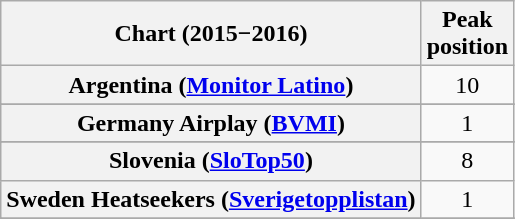<table class="wikitable sortable plainrowheaders" style="text-align:center">
<tr>
<th scope="col">Chart (2015−2016)</th>
<th scope="col">Peak<br>position</th>
</tr>
<tr>
<th scope="row">Argentina (<a href='#'>Monitor Latino</a>)</th>
<td>10</td>
</tr>
<tr>
</tr>
<tr>
</tr>
<tr>
</tr>
<tr>
</tr>
<tr>
</tr>
<tr>
</tr>
<tr>
</tr>
<tr>
</tr>
<tr>
</tr>
<tr>
</tr>
<tr>
</tr>
<tr>
<th scope="row">Germany Airplay (<a href='#'>BVMI</a>)</th>
<td>1</td>
</tr>
<tr>
</tr>
<tr>
</tr>
<tr>
</tr>
<tr>
</tr>
<tr>
</tr>
<tr>
</tr>
<tr>
</tr>
<tr>
<th scope="row">Slovenia (<a href='#'>SloTop50</a>)</th>
<td>8</td>
</tr>
<tr>
<th scope="row">Sweden Heatseekers (<a href='#'>Sverigetopplistan</a>)</th>
<td>1</td>
</tr>
<tr>
</tr>
<tr>
</tr>
<tr>
</tr>
<tr>
</tr>
<tr>
</tr>
<tr>
</tr>
</table>
